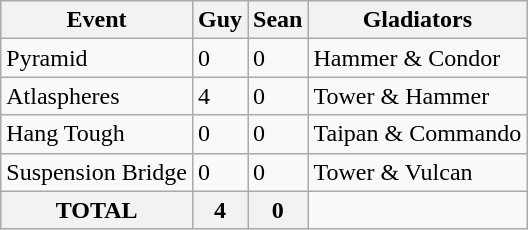<table class="wikitable">
<tr>
<th>Event</th>
<th>Guy</th>
<th>Sean</th>
<th>Gladiators</th>
</tr>
<tr>
<td>Pyramid</td>
<td>0</td>
<td>0</td>
<td>Hammer & Condor</td>
</tr>
<tr>
<td>Atlaspheres</td>
<td>4</td>
<td>0</td>
<td>Tower & Hammer</td>
</tr>
<tr>
<td>Hang Tough</td>
<td>0</td>
<td>0</td>
<td>Taipan & Commando</td>
</tr>
<tr>
<td>Suspension Bridge</td>
<td>0</td>
<td>0</td>
<td>Tower & Vulcan</td>
</tr>
<tr>
<th>TOTAL</th>
<th>4</th>
<th>0</th>
</tr>
</table>
